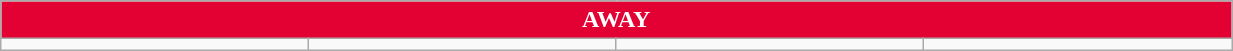<table class="wikitable collapsible collapsed" style="width:65%">
<tr>
<th colspan=16 ! style="color:#FFFFFF; background:#E30032">AWAY</th>
</tr>
<tr>
<td></td>
<td></td>
<td></td>
<td></td>
</tr>
</table>
